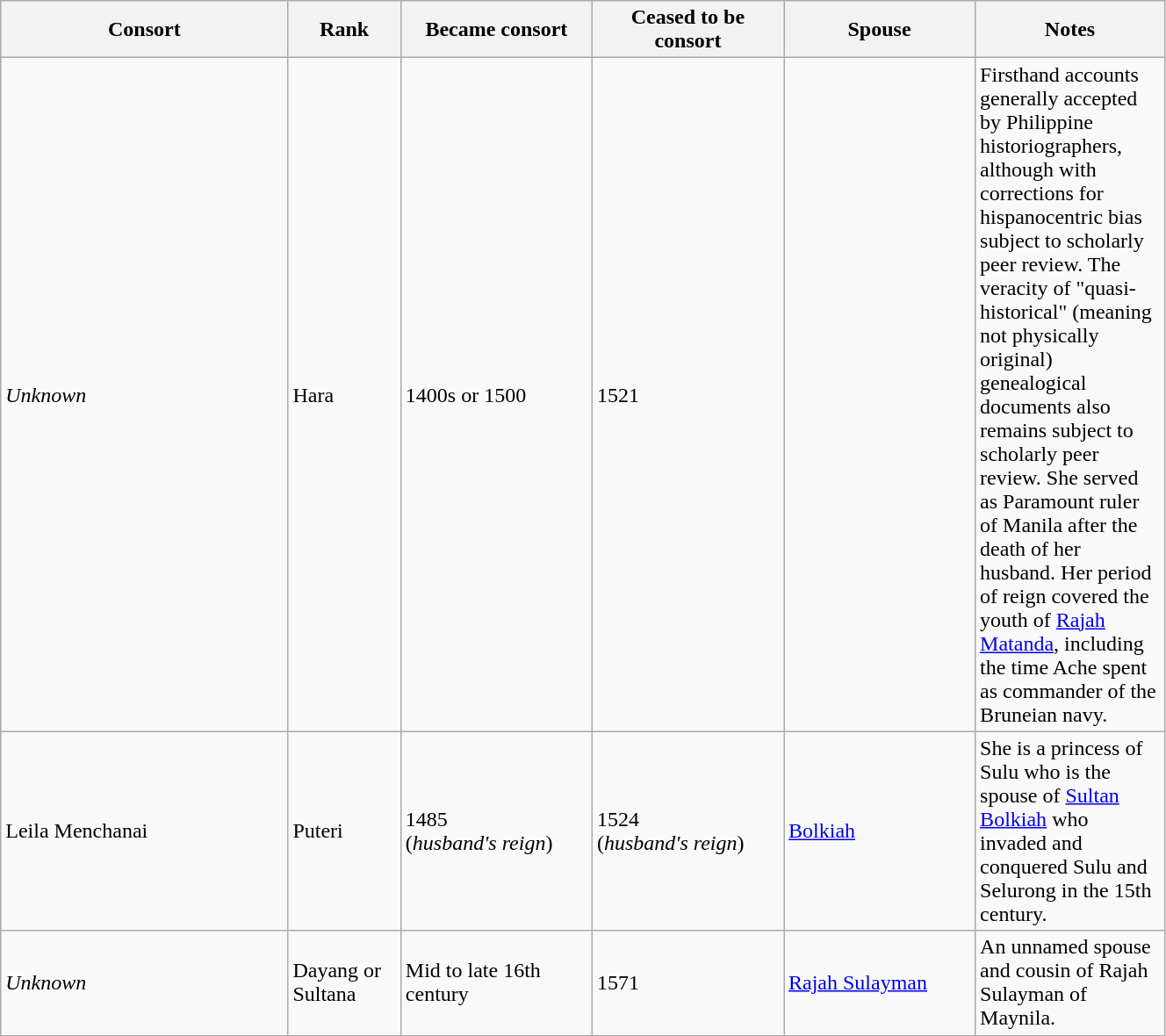<table style="width:70%;" class="wikitable">
<tr>
<th style="width:15%;">Consort</th>
<th style="width:5%;">Rank</th>
<th style="width:10%;">Became consort</th>
<th style="width:10%;">Ceased to be consort</th>
<th style="width:10%;">Spouse</th>
<th style="width:5%;">Notes</th>
</tr>
<tr>
<td><em>Unknown</em></td>
<td>Hara</td>
<td>1400s or 1500</td>
<td>1521</td>
<td></td>
<td>Firsthand accounts generally accepted by Philippine historiographers, although with corrections for hispanocentric bias subject to scholarly peer review. The veracity of "quasi-historical" (meaning not physically original) genealogical documents also remains subject to scholarly peer review. She served as Paramount ruler of Manila after the death of her husband. Her period of reign covered the youth of <a href='#'>Rajah Matanda</a>, including the time Ache spent as commander of the Bruneian navy.</td>
</tr>
<tr>
<td>Leila Menchanai</td>
<td>Puteri</td>
<td>1485<br>(<em>husband's reign</em>)</td>
<td>1524<br>(<em>husband's reign</em>)</td>
<td><a href='#'>Bolkiah</a></td>
<td>She is a princess of Sulu who is the spouse of <a href='#'>Sultan Bolkiah</a> who invaded and conquered Sulu and Selurong in the 15th century.</td>
</tr>
<tr>
<td><em>Unknown</em></td>
<td>Dayang or Sultana</td>
<td>Mid to late 16th century</td>
<td>1571</td>
<td><a href='#'>Rajah Sulayman</a></td>
<td>An unnamed spouse and cousin of Rajah Sulayman of Maynila.</td>
</tr>
</table>
